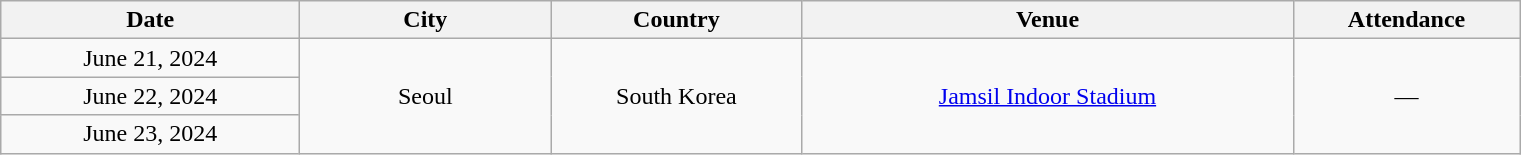<table class="wikitable" style="text-align:center;">
<tr>
<th scope="col" style="width:12em">Date</th>
<th scope="col" style="width:10em">City</th>
<th scope="col" style="width:10em">Country</th>
<th scope="col" style="width:20em">Venue</th>
<th scope="col" style="width:9em">Attendance</th>
</tr>
<tr>
<td>June 21, 2024</td>
<td rowspan=3>Seoul</td>
<td rowspan=3>South Korea</td>
<td rowspan=3><a href='#'>Jamsil Indoor Stadium</a></td>
<td rowspan=3>—</td>
</tr>
<tr>
<td>June 22, 2024</td>
</tr>
<tr>
<td>June 23, 2024</td>
</tr>
</table>
